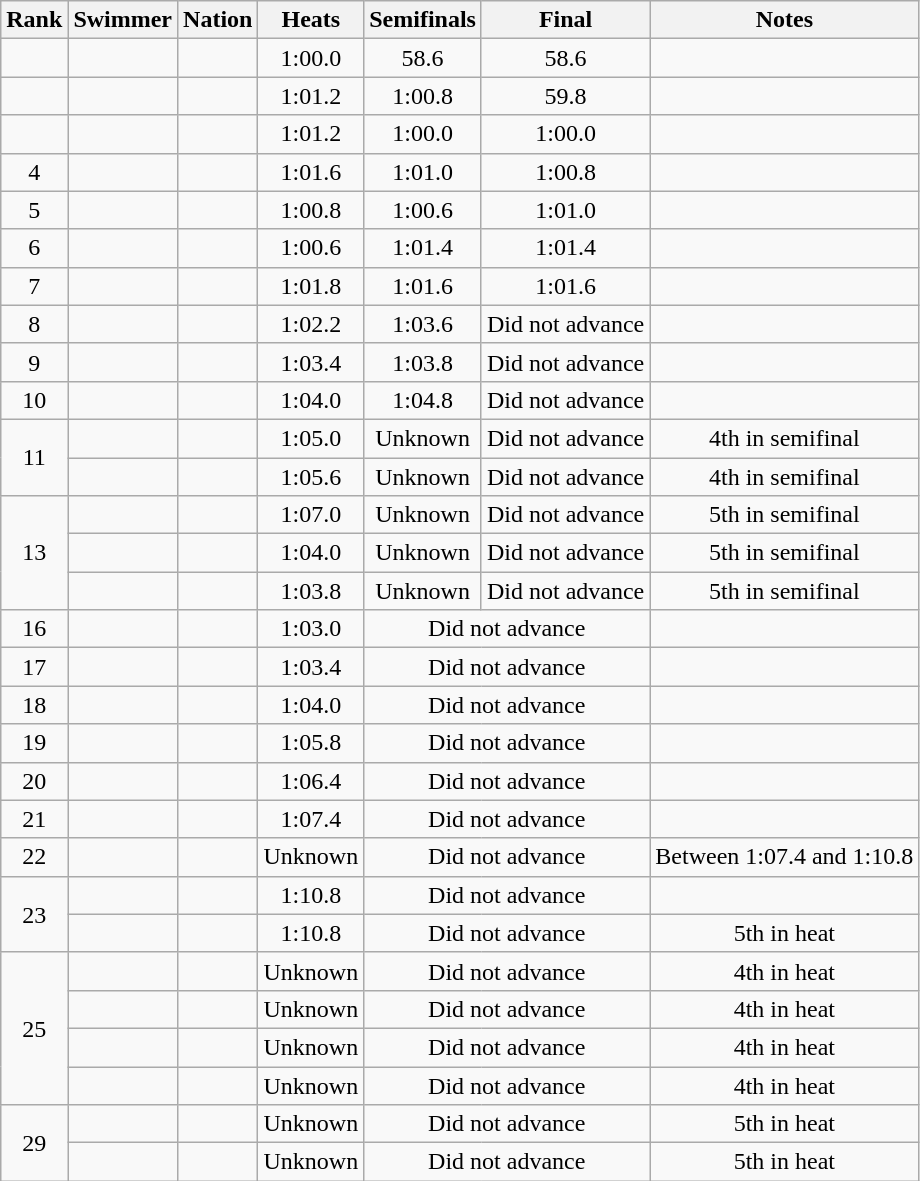<table class="wikitable sortable" style="text-align:center">
<tr>
<th>Rank</th>
<th>Swimmer</th>
<th>Nation</th>
<th>Heats</th>
<th>Semifinals</th>
<th>Final</th>
<th>Notes</th>
</tr>
<tr>
<td></td>
<td align=left></td>
<td align=left></td>
<td>1:00.0</td>
<td data-sort-value=0:58.6>58.6</td>
<td data-sort-value=0:58.6>58.6</td>
<td></td>
</tr>
<tr>
<td></td>
<td align=left></td>
<td align=left></td>
<td>1:01.2</td>
<td>1:00.8</td>
<td data-sort-value=0:59.8>59.8</td>
<td></td>
</tr>
<tr>
<td></td>
<td align=left></td>
<td align=left></td>
<td>1:01.2</td>
<td>1:00.0</td>
<td>1:00.0</td>
<td></td>
</tr>
<tr>
<td>4</td>
<td align=left></td>
<td align=left></td>
<td>1:01.6</td>
<td>1:01.0</td>
<td>1:00.8</td>
<td></td>
</tr>
<tr>
<td>5</td>
<td align=left></td>
<td align=left></td>
<td>1:00.8</td>
<td>1:00.6</td>
<td>1:01.0</td>
<td></td>
</tr>
<tr>
<td>6</td>
<td align=left></td>
<td align=left></td>
<td>1:00.6</td>
<td>1:01.4</td>
<td>1:01.4</td>
<td></td>
</tr>
<tr>
<td>7</td>
<td align=left></td>
<td align=left></td>
<td>1:01.8</td>
<td>1:01.6</td>
<td>1:01.6</td>
<td></td>
</tr>
<tr>
<td>8</td>
<td align=left></td>
<td align=left></td>
<td>1:02.2</td>
<td>1:03.6</td>
<td data-sort-value=5:00.0>Did not advance</td>
<td></td>
</tr>
<tr>
<td>9</td>
<td align=left></td>
<td align=left></td>
<td>1:03.4</td>
<td>1:03.8</td>
<td data-sort-value=5:00.0>Did not advance</td>
<td></td>
</tr>
<tr>
<td>10</td>
<td align=left></td>
<td align=left></td>
<td>1:04.0</td>
<td>1:04.8</td>
<td data-sort-value=5:00.0>Did not advance</td>
<td></td>
</tr>
<tr>
<td rowspan=2>11</td>
<td align=left></td>
<td align=left></td>
<td>1:05.0</td>
<td data-sort-value=5:00.0>Unknown</td>
<td data-sort-value=5:00.0>Did not advance</td>
<td>4th in semifinal</td>
</tr>
<tr>
<td align=left></td>
<td align=left></td>
<td>1:05.6</td>
<td data-sort-value=5:00.0>Unknown</td>
<td data-sort-value=5:00.0>Did not advance</td>
<td>4th in semifinal</td>
</tr>
<tr>
<td rowspan=3>13</td>
<td align=left></td>
<td align=left></td>
<td>1:07.0</td>
<td data-sort-value=5:00.0>Unknown</td>
<td data-sort-value=5:00.0>Did not advance</td>
<td>5th in semifinal</td>
</tr>
<tr>
<td align=left></td>
<td align=left></td>
<td>1:04.0</td>
<td data-sort-value=5:00.0>Unknown</td>
<td data-sort-value=5:00.0>Did not advance</td>
<td>5th in semifinal</td>
</tr>
<tr>
<td align=left></td>
<td align=left></td>
<td>1:03.8</td>
<td data-sort-value=5:00.0>Unknown</td>
<td data-sort-value=5:00.0>Did not advance</td>
<td>5th in semifinal</td>
</tr>
<tr>
<td>16</td>
<td align=left></td>
<td align=left></td>
<td>1:03.0</td>
<td colspan=2 data-sort-value=5:00.0>Did not advance</td>
<td></td>
</tr>
<tr>
<td>17</td>
<td align=left></td>
<td align=left></td>
<td>1:03.4</td>
<td colspan=2 data-sort-value=5:00.0>Did not advance</td>
<td></td>
</tr>
<tr>
<td>18</td>
<td align=left></td>
<td align=left></td>
<td>1:04.0</td>
<td colspan=2 data-sort-value=5:00.0>Did not advance</td>
<td></td>
</tr>
<tr>
<td>19</td>
<td align=left></td>
<td align=left></td>
<td>1:05.8</td>
<td colspan=2 data-sort-value=5:00.0>Did not advance</td>
<td></td>
</tr>
<tr>
<td>20</td>
<td align=left></td>
<td align=left></td>
<td>1:06.4</td>
<td colspan=2 data-sort-value=5:00.0>Did not advance</td>
<td></td>
</tr>
<tr>
<td>21</td>
<td align=left></td>
<td align=left></td>
<td>1:07.4</td>
<td colspan=2 data-sort-value=5:00.0>Did not advance</td>
<td></td>
</tr>
<tr>
<td>22</td>
<td align=left></td>
<td align=left></td>
<td data-sort-value=1:08.0>Unknown</td>
<td colspan=2 data-sort-value=5:00.0>Did not advance</td>
<td>Between 1:07.4 and 1:10.8</td>
</tr>
<tr>
<td rowspan=2>23</td>
<td align=left></td>
<td align=left></td>
<td>1:10.8</td>
<td colspan=2 data-sort-value=5:00.0>Did not advance</td>
<td></td>
</tr>
<tr>
<td align=left></td>
<td align=left></td>
<td>1:10.8</td>
<td colspan=2 data-sort-value=5:00.0>Did not advance</td>
<td>5th in heat</td>
</tr>
<tr>
<td rowspan=4>25</td>
<td align=left></td>
<td align=left></td>
<td>Unknown</td>
<td colspan=2 data-sort-value=5:00.0>Did not advance</td>
<td>4th in heat</td>
</tr>
<tr>
<td align=left></td>
<td align=left></td>
<td>Unknown</td>
<td colspan=2 data-sort-value=5:00.0>Did not advance</td>
<td>4th in heat</td>
</tr>
<tr>
<td align=left></td>
<td align=left></td>
<td>Unknown</td>
<td colspan=2 data-sort-value=5:00.0>Did not advance</td>
<td>4th in heat</td>
</tr>
<tr>
<td align=left></td>
<td align=left></td>
<td>Unknown</td>
<td colspan=2 data-sort-value=5:00.0>Did not advance</td>
<td>4th in heat</td>
</tr>
<tr>
<td rowspan=2>29</td>
<td align=left></td>
<td align=left></td>
<td>Unknown</td>
<td colspan=2 data-sort-value=5:00.0>Did not advance</td>
<td>5th in heat</td>
</tr>
<tr>
<td align=left></td>
<td align=left></td>
<td>Unknown</td>
<td colspan=2 data-sort-value=5:00.0>Did not advance</td>
<td>5th in heat</td>
</tr>
</table>
